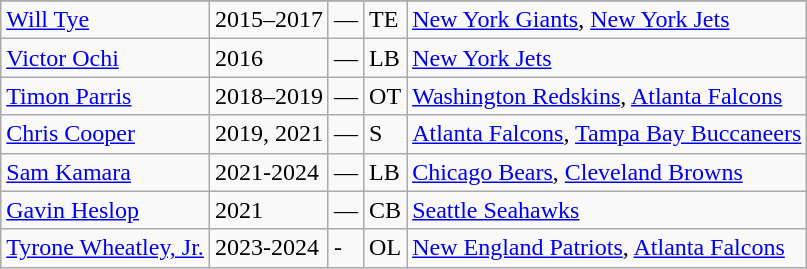<table class="wikitable" style="text-align: left;">
<tr>
</tr>
<tr>
<td><a href='#'>Will Tye</a></td>
<td>2015–2017</td>
<td>—</td>
<td>TE</td>
<td><a href='#'>New York Giants</a>, <a href='#'>New York Jets</a></td>
</tr>
<tr>
<td><a href='#'>Victor Ochi</a></td>
<td>2016</td>
<td>—</td>
<td>LB</td>
<td><a href='#'>New York Jets</a></td>
</tr>
<tr>
<td><a href='#'>Timon Parris</a></td>
<td>2018–2019</td>
<td>—</td>
<td>OT</td>
<td><a href='#'>Washington Redskins</a>, <a href='#'>Atlanta Falcons</a></td>
</tr>
<tr>
<td><a href='#'>Chris Cooper</a></td>
<td>2019, 2021</td>
<td>—</td>
<td>S</td>
<td><a href='#'>Atlanta Falcons</a>, <a href='#'>Tampa Bay Buccaneers</a></td>
</tr>
<tr>
<td><a href='#'>Sam Kamara</a></td>
<td>2021-2024</td>
<td>—</td>
<td>LB</td>
<td><a href='#'>Chicago Bears</a>, <a href='#'>Cleveland Browns</a></td>
</tr>
<tr>
<td><a href='#'>Gavin Heslop</a></td>
<td>2021</td>
<td>—</td>
<td>CB</td>
<td><a href='#'>Seattle Seahawks</a></td>
</tr>
<tr>
<td><a href='#'>Tyrone Wheatley, Jr.</a></td>
<td>2023-2024</td>
<td>-</td>
<td>OL</td>
<td><a href='#'>New England Patriots</a>, <a href='#'>Atlanta Falcons</a></td>
</tr>
</table>
